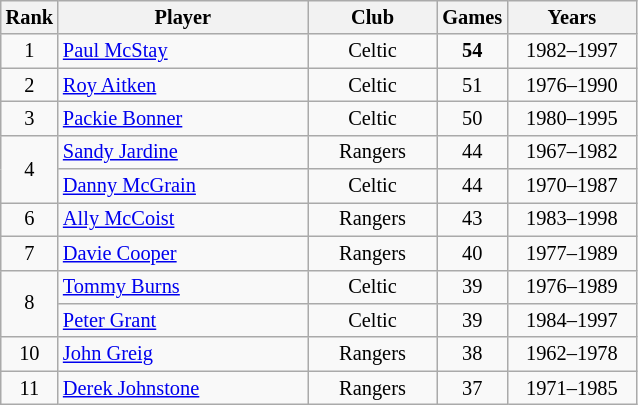<table class="wikitable sortable" style="text-align: center; font-size:85%">
<tr>
<th width=30>Rank</th>
<th width=160>Player</th>
<th width=80>Club</th>
<th width=30>Games</th>
<th width=80>Years</th>
</tr>
<tr>
<td>1</td>
<td align=left><a href='#'>Paul McStay</a></td>
<td>Celtic</td>
<td><strong>54</strong></td>
<td>1982–1997</td>
</tr>
<tr>
<td>2</td>
<td align=left><a href='#'>Roy Aitken</a></td>
<td>Celtic</td>
<td>51</td>
<td>1976–1990</td>
</tr>
<tr>
<td>3</td>
<td align=left><a href='#'>Packie Bonner</a> </td>
<td>Celtic</td>
<td>50</td>
<td>1980–1995</td>
</tr>
<tr>
<td rowspan=2>4</td>
<td align=left><a href='#'>Sandy Jardine</a></td>
<td>Rangers</td>
<td>44</td>
<td>1967–1982</td>
</tr>
<tr>
<td align=left><a href='#'>Danny McGrain</a></td>
<td>Celtic</td>
<td>44</td>
<td>1970–1987</td>
</tr>
<tr>
<td>6</td>
<td align=left><a href='#'>Ally McCoist</a></td>
<td>Rangers</td>
<td>43</td>
<td>1983–1998</td>
</tr>
<tr>
<td>7</td>
<td align=left><a href='#'>Davie Cooper</a></td>
<td>Rangers</td>
<td>40</td>
<td>1977–1989</td>
</tr>
<tr>
<td rowspan=2>8</td>
<td align=left><a href='#'>Tommy Burns</a></td>
<td>Celtic</td>
<td>39</td>
<td>1976–1989</td>
</tr>
<tr>
<td align=left><a href='#'>Peter Grant</a></td>
<td>Celtic</td>
<td>39</td>
<td>1984–1997</td>
</tr>
<tr>
<td>10</td>
<td align=left><a href='#'>John Greig</a></td>
<td>Rangers</td>
<td>38</td>
<td>1962–1978</td>
</tr>
<tr>
<td>11</td>
<td align=left><a href='#'>Derek Johnstone</a></td>
<td>Rangers</td>
<td>37</td>
<td>1971–1985</td>
</tr>
</table>
